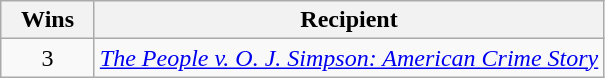<table class="wikitable sortable" rowspan="2" style="text-align:center;" background: #f6e39c;>
<tr>
<th scope="col" style="width:55px;">Wins</th>
<th scope="col" style="text-align:center;">Recipient</th>
</tr>
<tr>
<td rowspan=1 style="text-align:center">3</td>
<td><em><a href='#'>The People v. O. J. Simpson: American Crime Story</a></em></td>
</tr>
</table>
